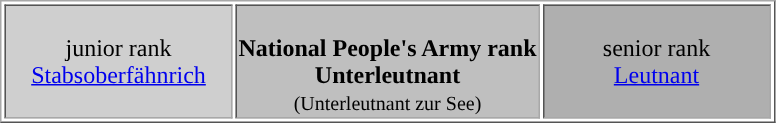<table class=wikitable; border=1px; style="font-size:100%;">
<tr>
<td width="30%" align="center" style="background:#cfcfcf;">junior rank<br><a href='#'>Stabsoberfähnrich</a></td>
<td width="40%" align="center" style="background:#bfbfbf;"><br><strong>National People's Army rank</strong><br><strong>Unterleutnant</strong><br><small>(Unterleutnant zur See)</small></td>
<td width="30%" align="center" style="background:#afafaf;">senior rank<br><a href='#'>Leutnant</a></td>
</tr>
</table>
